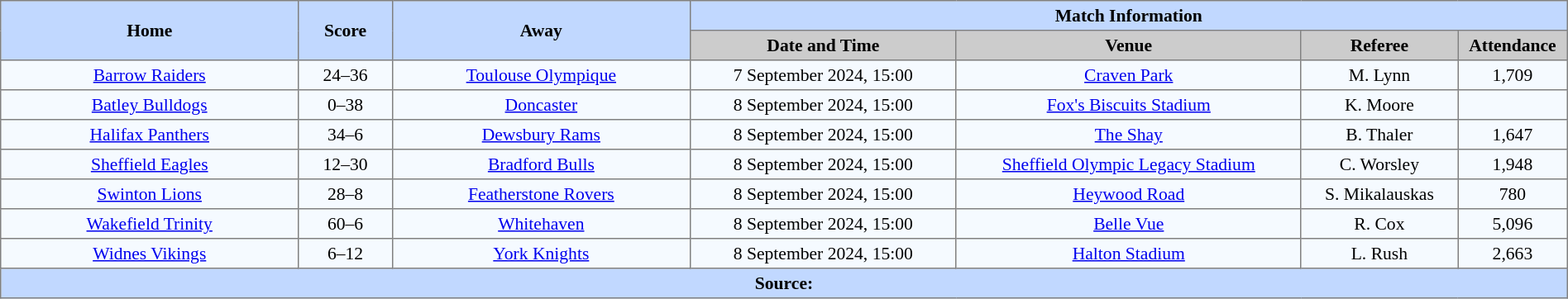<table border=1 style="border-collapse:collapse; font-size:90%; text-align:center;" cellpadding=3 cellspacing=0 width=100%>
<tr bgcolor=#C1D8FF>
<th scope="col" rowspan=2 width=19%>Home</th>
<th scope="col" rowspan=2 width=6%>Score</th>
<th scope="col" rowspan=2 width=19%>Away</th>
<th colspan=6>Match Information</th>
</tr>
<tr bgcolor=#CCCCCC>
<th scope="col" width=17%>Date and Time</th>
<th scope="col" width=22%>Venue</th>
<th scope="col" width=10%>Referee</th>
<th scope="col" width=7%>Attendance</th>
</tr>
<tr bgcolor=#F5FAFF>
<td> <a href='#'>Barrow Raiders</a></td>
<td>24–36</td>
<td> <a href='#'>Toulouse Olympique</a></td>
<td>7 September 2024, 15:00</td>
<td><a href='#'>Craven Park</a></td>
<td>M. Lynn</td>
<td>1,709</td>
</tr>
<tr bgcolor=#F5FAFF>
<td> <a href='#'>Batley Bulldogs</a></td>
<td>0–38</td>
<td> <a href='#'>Doncaster</a></td>
<td>8 September 2024, 15:00</td>
<td><a href='#'>Fox's Biscuits Stadium</a></td>
<td>K. Moore</td>
<td></td>
</tr>
<tr bgcolor=#F5FAFF>
<td> <a href='#'>Halifax Panthers</a></td>
<td>34–6</td>
<td> <a href='#'>Dewsbury Rams</a></td>
<td>8 September 2024, 15:00</td>
<td><a href='#'>The Shay</a></td>
<td>B. Thaler</td>
<td>1,647</td>
</tr>
<tr bgcolor=#F5FAFF>
<td> <a href='#'>Sheffield Eagles</a></td>
<td>12–30</td>
<td> <a href='#'>Bradford Bulls</a></td>
<td>8 September 2024, 15:00</td>
<td><a href='#'>Sheffield Olympic Legacy Stadium</a></td>
<td>C. Worsley</td>
<td>1,948</td>
</tr>
<tr bgcolor=#F5FAFF>
<td> <a href='#'>Swinton Lions</a></td>
<td>28–8</td>
<td> <a href='#'>Featherstone Rovers</a></td>
<td>8 September 2024, 15:00</td>
<td><a href='#'>Heywood Road</a></td>
<td>S. Mikalauskas</td>
<td>780</td>
</tr>
<tr bgcolor=#F5FAFF>
<td> <a href='#'>Wakefield Trinity</a></td>
<td>60–6</td>
<td> <a href='#'>Whitehaven</a></td>
<td>8 September 2024, 15:00</td>
<td><a href='#'>Belle Vue</a></td>
<td>R. Cox</td>
<td>5,096</td>
</tr>
<tr bgcolor=#F5FAFF>
<td> <a href='#'>Widnes Vikings</a></td>
<td>6–12</td>
<td> <a href='#'>York Knights</a></td>
<td>8 September 2024, 15:00</td>
<td><a href='#'>Halton Stadium</a></td>
<td>L. Rush</td>
<td>2,663</td>
</tr>
<tr style="background:#c1d8ff;">
<th colspan=7>Source:</th>
</tr>
</table>
